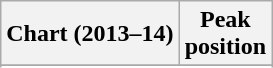<table class="wikitable sortable plainrowheaders" style="text-align:center;">
<tr>
<th>Chart (2013–14)</th>
<th>Peak <br> position</th>
</tr>
<tr>
</tr>
<tr>
</tr>
</table>
